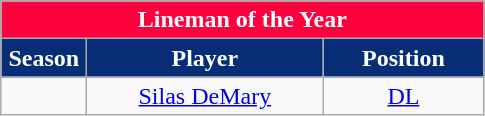<table class="wikitable sortable" style="text-align:center">
<tr>
<td colspan="4" style="background:#FF003F; color:white;"><strong>Lineman of the Year</strong></td>
</tr>
<tr>
<th style="width:50px; background:#072D77; color:white;">Season</th>
<th style="width:150px; background:#072D77; color:white;">Player</th>
<th style="width:100px; background:#072D77; color:white;">Position</th>
</tr>
<tr>
<td></td>
<td><a href='#'>Silas DeMary</a></td>
<td><a href='#'>DL</a></td>
</tr>
</table>
